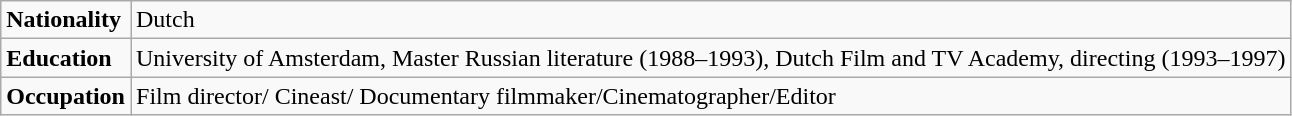<table class="wikitable">
<tr>
<td><strong>Nationality</strong></td>
<td>Dutch</td>
</tr>
<tr>
<td><strong>Education</strong></td>
<td>University of Amsterdam, Master Russian literature (1988–1993), Dutch Film and TV Academy, directing (1993–1997)</td>
</tr>
<tr>
<td><strong>Occupation</strong></td>
<td>Film director/ Cineast/ Documentary filmmaker/Cinematographer/Editor</td>
</tr>
</table>
